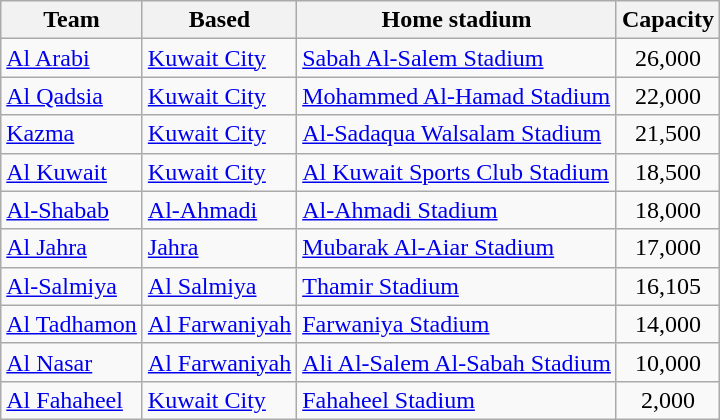<table class="wikitable sortable">
<tr>
<th>Team</th>
<th>Based</th>
<th>Home stadium</th>
<th>Capacity</th>
</tr>
<tr>
<td><a href='#'>Al Arabi</a></td>
<td><a href='#'>Kuwait City</a></td>
<td><a href='#'>Sabah Al-Salem Stadium</a></td>
<td align=center>26,000</td>
</tr>
<tr>
<td><a href='#'>Al Qadsia</a></td>
<td><a href='#'>Kuwait City</a></td>
<td><a href='#'>Mohammed Al-Hamad Stadium</a></td>
<td align=center>22,000</td>
</tr>
<tr>
<td><a href='#'>Kazma</a></td>
<td><a href='#'>Kuwait City</a></td>
<td><a href='#'>Al-Sadaqua Walsalam Stadium</a></td>
<td align=center>21,500</td>
</tr>
<tr>
<td><a href='#'>Al Kuwait</a></td>
<td><a href='#'>Kuwait City</a></td>
<td><a href='#'>Al Kuwait Sports Club Stadium</a></td>
<td align=center>18,500</td>
</tr>
<tr>
<td><a href='#'>Al-Shabab</a></td>
<td><a href='#'>Al-Ahmadi</a></td>
<td><a href='#'>Al-Ahmadi Stadium</a></td>
<td align=center>18,000</td>
</tr>
<tr>
<td><a href='#'>Al Jahra</a></td>
<td><a href='#'>Jahra</a></td>
<td><a href='#'>Mubarak Al-Aiar Stadium</a></td>
<td align=center>17,000</td>
</tr>
<tr>
<td><a href='#'>Al-Salmiya</a></td>
<td><a href='#'>Al Salmiya</a></td>
<td><a href='#'>Thamir Stadium</a></td>
<td align=center>16,105</td>
</tr>
<tr>
<td><a href='#'>Al Tadhamon</a></td>
<td><a href='#'>Al Farwaniyah</a></td>
<td><a href='#'>Farwaniya Stadium</a></td>
<td align=center>14,000</td>
</tr>
<tr>
<td><a href='#'>Al Nasar</a></td>
<td><a href='#'>Al Farwaniyah</a></td>
<td><a href='#'>Ali Al-Salem Al-Sabah Stadium</a></td>
<td align=center>10,000</td>
</tr>
<tr>
<td><a href='#'>Al Fahaheel</a></td>
<td><a href='#'>Kuwait City</a></td>
<td><a href='#'>Fahaheel Stadium</a></td>
<td align=center>2,000</td>
</tr>
</table>
